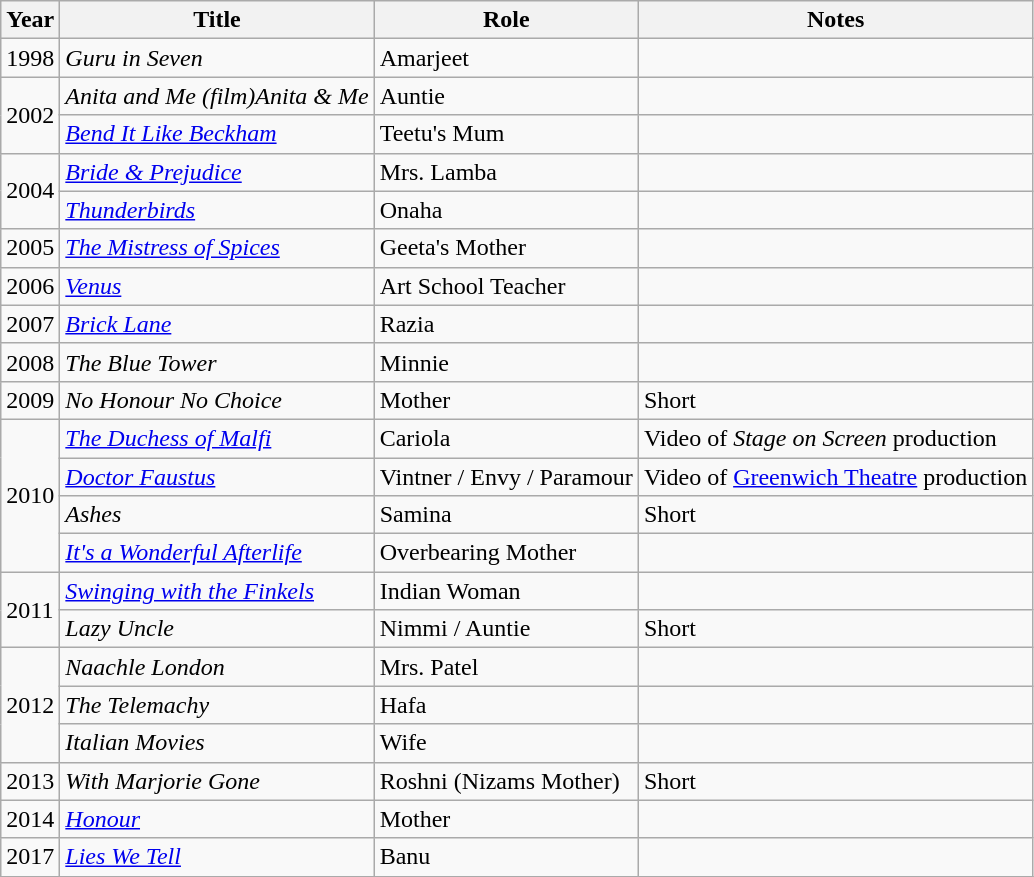<table class="wikitable sortable">
<tr>
<th>Year</th>
<th>Title</th>
<th>Role</th>
<th>Notes</th>
</tr>
<tr>
<td>1998</td>
<td><em>Guru in Seven</em></td>
<td>Amarjeet</td>
<td></td>
</tr>
<tr>
<td rowspan="2">2002</td>
<td><em>Anita and Me (film)Anita & Me</em></td>
<td>Auntie</td>
<td></td>
</tr>
<tr>
<td><em><a href='#'>Bend It Like Beckham</a></em></td>
<td>Teetu's Mum</td>
<td></td>
</tr>
<tr>
<td rowspan="2">2004</td>
<td><em><a href='#'>Bride & Prejudice</a></em></td>
<td>Mrs. Lamba</td>
<td></td>
</tr>
<tr>
<td><em><a href='#'>Thunderbirds</a></em></td>
<td>Onaha</td>
<td></td>
</tr>
<tr>
<td>2005</td>
<td><em><a href='#'>The Mistress of Spices</a></em></td>
<td>Geeta's Mother</td>
<td></td>
</tr>
<tr>
<td>2006</td>
<td><em><a href='#'>Venus</a></em></td>
<td>Art School Teacher</td>
<td></td>
</tr>
<tr>
<td>2007</td>
<td><em><a href='#'>Brick Lane</a></em></td>
<td>Razia</td>
<td></td>
</tr>
<tr>
<td>2008</td>
<td><em>The Blue Tower</em></td>
<td>Minnie</td>
<td></td>
</tr>
<tr>
<td>2009</td>
<td><em>No Honour No Choice</em></td>
<td>Mother</td>
<td>Short</td>
</tr>
<tr>
<td rowspan="4">2010</td>
<td><em><a href='#'>The Duchess of Malfi</a></em></td>
<td>Cariola</td>
<td>Video of <em>Stage on Screen</em> production</td>
</tr>
<tr>
<td><em><a href='#'>Doctor Faustus</a></em></td>
<td>Vintner / Envy / Paramour</td>
<td>Video of <a href='#'>Greenwich Theatre</a> production</td>
</tr>
<tr>
<td><em>Ashes</em></td>
<td>Samina</td>
<td>Short</td>
</tr>
<tr>
<td><em><a href='#'>It's a Wonderful Afterlife</a></em></td>
<td>Overbearing Mother</td>
<td></td>
</tr>
<tr>
<td rowspan="2">2011</td>
<td><em><a href='#'>Swinging with the Finkels</a></em></td>
<td>Indian Woman</td>
<td></td>
</tr>
<tr>
<td><em>Lazy Uncle</em></td>
<td>Nimmi / Auntie</td>
<td>Short</td>
</tr>
<tr>
<td rowspan="3">2012</td>
<td><em>Naachle London</em></td>
<td>Mrs. Patel</td>
<td></td>
</tr>
<tr>
<td><em>The Telemachy</em></td>
<td>Hafa</td>
<td></td>
</tr>
<tr>
<td><em>Italian Movies</em></td>
<td>Wife</td>
<td></td>
</tr>
<tr>
<td>2013</td>
<td><em>With Marjorie Gone</em></td>
<td>Roshni (Nizams Mother)</td>
<td>Short</td>
</tr>
<tr>
<td>2014</td>
<td><em><a href='#'>Honour</a></em></td>
<td>Mother</td>
<td></td>
</tr>
<tr>
<td>2017</td>
<td><em><a href='#'>Lies We Tell</a></em></td>
<td>Banu</td>
<td></td>
</tr>
<tr>
</tr>
</table>
